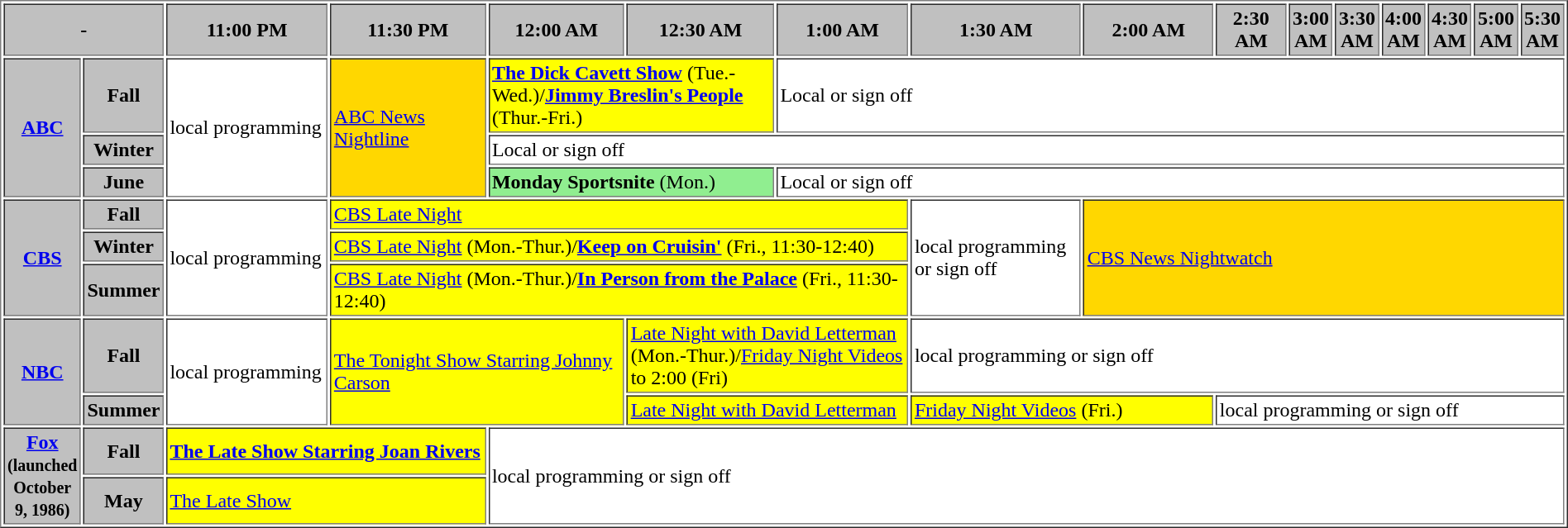<table border="1" cellpadding="2">
<tr>
<th bgcolor="#C0C0C0" colspan=2>-</th>
<th width="13%" bgcolor="#C0C0C0">11:00 PM</th>
<th width="14%" bgcolor="#C0C0C0">11:30 PM</th>
<th width="13%" bgcolor="#C0C0C0">12:00 AM</th>
<th width="14%" bgcolor="#C0C0C0">12:30 AM</th>
<th width="13%" bgcolor="#C0C0C0">1:00 AM</th>
<th width="14%" bgcolor="#C0C0C0">1:30 AM</th>
<th width="13%" bgcolor="#C0C0C0">2:00 AM</th>
<th width="14%" bgcolor="#C0C0C0">2:30 AM</th>
<th width="13%" bgcolor="#C0C0C0">3:00 AM</th>
<th width="14%" bgcolor="#C0C0C0">3:30 AM</th>
<th width="13%" bgcolor="#C0C0C0">4:00 AM</th>
<th width="14%" bgcolor="#C0C0C0">4:30 AM</th>
<th width="13%" bgcolor="#C0C0C0">5:00 AM</th>
<th width="14%" bgcolor="#C0C0C0">5:30 AM</th>
</tr>
<tr>
<th bgcolor="#C0C0C0" rowspan=3><a href='#'>ABC</a></th>
<th bgcolor=#C0C0C0>Fall</th>
<td bgcolor="white" rowspan=3>local programming</td>
<td bgcolor="gold" rowspan=3><a href='#'>ABC News Nightline</a></td>
<td bgcolor="yellow" colspan="2"><strong><a href='#'>The Dick Cavett Show</a></strong> (Tue.-Wed.)/<strong><a href='#'>Jimmy Breslin's People</a></strong> (Thur.-Fri.)</td>
<td bgcolor="white" colspan="10">Local or sign off</td>
</tr>
<tr>
<th bgcolor=#C0C0C0>Winter</th>
<td bgcolor="white" colspan="12">Local or sign off</td>
</tr>
<tr>
<th bgcolor=#C0C0C0>June</th>
<td bgcolor="lightgreen" colspan="2"><strong>Monday Sportsnite</strong> (Mon.)</td>
<td bgcolor="white" colspan="10">Local or sign off</td>
</tr>
<tr>
<th bgcolor="#C0C0C0" rowspan=3><a href='#'>CBS</a></th>
<th bgcolor=#C0C0C0>Fall</th>
<td bgcolor="white" rowspan=3>local programming</td>
<td bgcolor="yellow" colspan="4"><a href='#'>CBS Late Night</a></td>
<td bgcolor="white" rowspan=3>local programming or sign off</td>
<td bgcolor="gold" colspan="8" rowspan=3><a href='#'>CBS News Nightwatch</a></td>
</tr>
<tr>
<th bgcolor=#C0C0C0>Winter</th>
<td bgcolor="yellow" colspan="4"><a href='#'>CBS Late Night</a> (Mon.-Thur.)/<strong><a href='#'>Keep on Cruisin'</a></strong> (Fri., 11:30-12:40)</td>
</tr>
<tr>
<th bgcolor=#C0C0C0>Summer</th>
<td bgcolor="yellow" colspan="4"><a href='#'>CBS Late Night</a> (Mon.-Thur.)/<strong><a href='#'>In Person from the Palace</a></strong> (Fri., 11:30-12:40)</td>
</tr>
<tr>
<th bgcolor="#C0C0C0" rowspan=2><a href='#'>NBC</a></th>
<th bgcolor=#C0C0C0>Fall</th>
<td bgcolor="white" rowspan=2>local programming</td>
<td bgcolor="yellow" colspan="2" rowspan=2><a href='#'>The Tonight Show Starring Johnny Carson</a></td>
<td bgcolor="yellow" colspan="2"><a href='#'>Late Night with David Letterman</a> (Mon.-Thur.)/<a href='#'>Friday Night Videos</a> to 2:00 (Fri)</td>
<td bgcolor="white" colspan="9" rowspan=1>local programming or sign off</td>
</tr>
<tr>
<th bgcolor=#C0C0C0>Summer</th>
<td bgcolor="yellow" colspan="2"><a href='#'>Late Night with David Letterman</a></td>
<td bgcolor="yellow" colspan="2"><a href='#'>Friday Night Videos</a> (Fri.)</td>
<td bgcolor="white" colspan="7">local programming or sign off</td>
</tr>
<tr>
<th bgcolor="#C0C0C0" rowspan=2><a href='#'>Fox</a> <small>(launched October 9, 1986)</small></th>
<th bgcolor=#C0C0C0>Fall</th>
<td bgcolor="yellow" colspan="2"><strong><a href='#'>The Late Show Starring Joan Rivers</a></strong></td>
<td bgcolor="white" colspan="12" rowspan=2>local programming or sign off</td>
</tr>
<tr>
<th bgcolor=#C0C0C0>May</th>
<td bgcolor="yellow" colspan="2"><a href='#'>The Late Show</a></td>
</tr>
</table>
